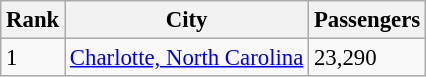<table class="wikitable sortable" style="font-size: 95%" width= align=>
<tr>
<th>Rank</th>
<th>City</th>
<th>Passengers</th>
</tr>
<tr>
<td>1</td>
<td><a href='#'>Charlotte, North Carolina</a></td>
<td>23,290</td>
</tr>
</table>
